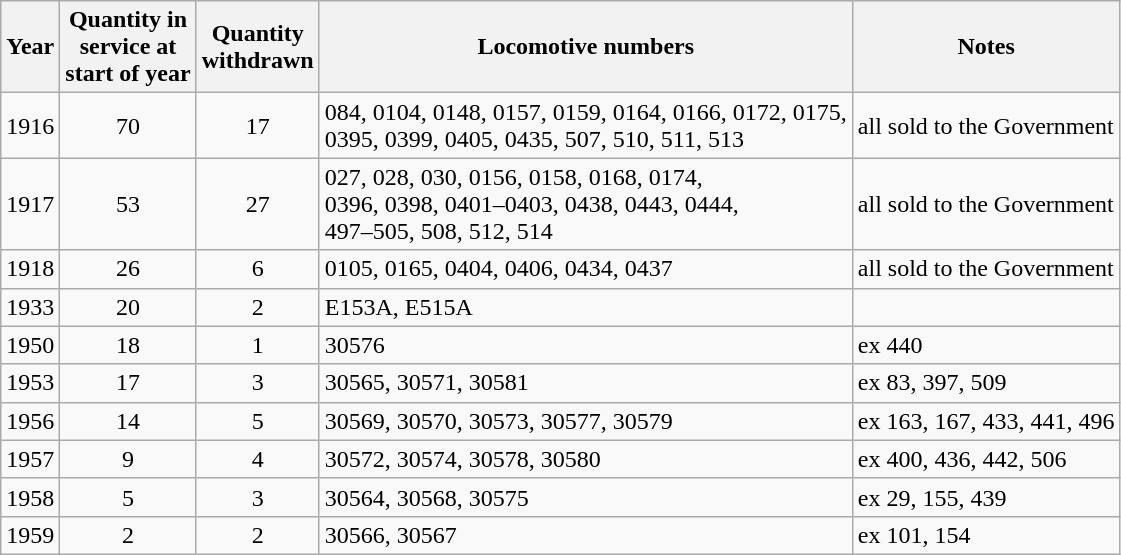<table class=wikitable style=text-align:center>
<tr>
<th>Year</th>
<th>Quantity in<br>service at<br>start of year</th>
<th>Quantity<br>withdrawn</th>
<th>Locomotive numbers</th>
<th>Notes</th>
</tr>
<tr>
<td>1916</td>
<td>70</td>
<td>17</td>
<td align=left>084, 0104, 0148, 0157, 0159, 0164, 0166, 0172, 0175,<br>0395, 0399, 0405, 0435, 507, 510, 511, 513</td>
<td align=left>all sold to the Government</td>
</tr>
<tr>
<td>1917</td>
<td>53</td>
<td>27</td>
<td align=left>027, 028, 030, 0156, 0158, 0168, 0174,<br>0396, 0398, 0401–0403, 0438, 0443, 0444,<br>497–505, 508, 512, 514</td>
<td align=left>all sold to the Government</td>
</tr>
<tr>
<td>1918</td>
<td>26</td>
<td>6</td>
<td align=left>0105, 0165, 0404, 0406, 0434, 0437</td>
<td align=left>all sold to the Government</td>
</tr>
<tr>
<td>1933</td>
<td>20</td>
<td>2</td>
<td align=left>E153A, E515A</td>
<td align=left></td>
</tr>
<tr>
<td>1950</td>
<td>18</td>
<td>1</td>
<td align=left>30576</td>
<td align=left>ex 440</td>
</tr>
<tr>
<td>1953</td>
<td>17</td>
<td>3</td>
<td align=left>30565, 30571, 30581</td>
<td align=left>ex 83, 397, 509</td>
</tr>
<tr>
<td>1956</td>
<td>14</td>
<td>5</td>
<td align=left>30569, 30570, 30573, 30577, 30579</td>
<td align=left>ex 163, 167, 433, 441, 496</td>
</tr>
<tr>
<td>1957</td>
<td>9</td>
<td>4</td>
<td align=left>30572, 30574, 30578, 30580</td>
<td align=left>ex 400, 436, 442, 506</td>
</tr>
<tr>
<td>1958</td>
<td>5</td>
<td>3</td>
<td align=left>30564, 30568, 30575</td>
<td align=left>ex 29, 155, 439</td>
</tr>
<tr>
<td>1959</td>
<td>2</td>
<td>2</td>
<td align=left>30566, 30567</td>
<td align=left>ex 101, 154</td>
</tr>
</table>
